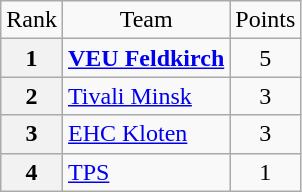<table class="wikitable" style="text-align: center;">
<tr>
<td>Rank</td>
<td>Team</td>
<td>Points</td>
</tr>
<tr>
<th>1</th>
<td style="text-align: left;"> <strong><a href='#'>VEU Feldkirch</a></strong></td>
<td>5</td>
</tr>
<tr>
<th>2</th>
<td style="text-align: left;"> <a href='#'>Tivali Minsk</a></td>
<td>3</td>
</tr>
<tr>
<th>3</th>
<td style="text-align: left;"> <a href='#'>EHC Kloten</a></td>
<td>3</td>
</tr>
<tr>
<th>4</th>
<td style="text-align: left;"> <a href='#'>TPS</a></td>
<td>1</td>
</tr>
</table>
